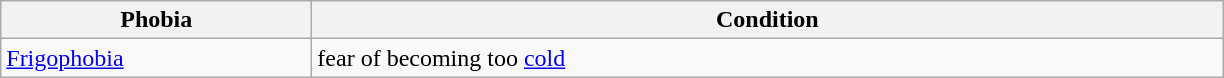<table class="wikitable sortable" border="1">
<tr>
<th width="200px">Phobia</th>
<th width="600px">Condition</th>
</tr>
<tr>
<td><a href='#'>Frigophobia</a></td>
<td>fear of becoming too <a href='#'>cold</a></td>
</tr>
</table>
